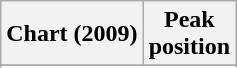<table class="wikitable sortable plainrowheaders" style="text-align:center">
<tr>
<th>Chart (2009)</th>
<th>Peak<br>position</th>
</tr>
<tr>
</tr>
<tr>
</tr>
<tr>
</tr>
</table>
